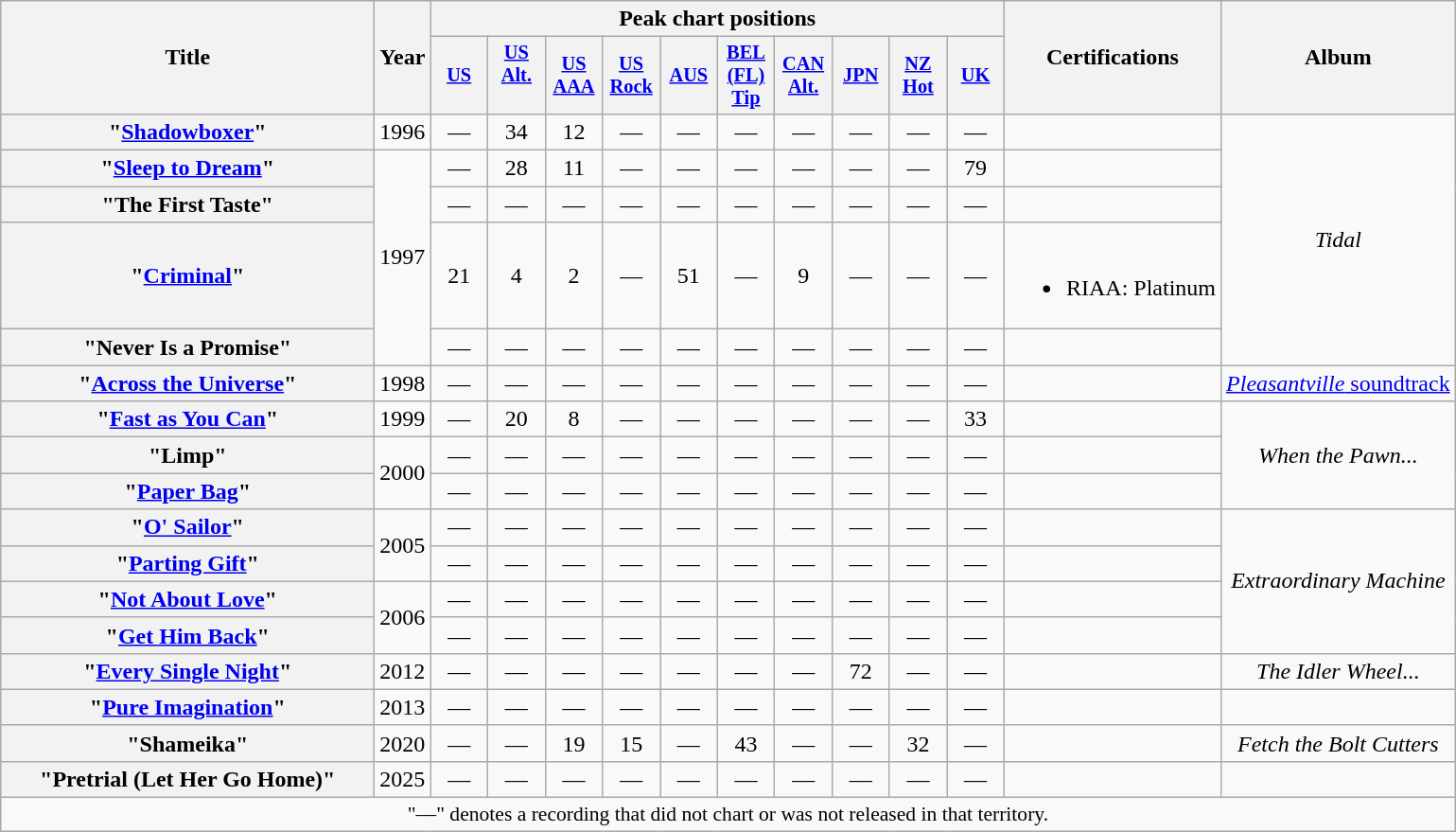<table class="wikitable plainrowheaders" style="text-align:center;">
<tr>
<th scope="col" rowspan="2" style="width:16em;">Title</th>
<th scope="col" rowspan="2" style="width:1em;">Year</th>
<th scope="col" colspan="10">Peak chart positions</th>
<th scope="col" rowspan="2">Certifications</th>
<th scope="col" rowspan="2">Album</th>
</tr>
<tr>
<th scope="col" style="width:2.5em;font-size:85%;"><a href='#'>US</a><br></th>
<th scope="col" style="width:2.5em;font-size:85%;"><a href='#'>US<br>Alt.<br></a><br></th>
<th scope="col" style="width:2.5em;font-size:85%;"><a href='#'>US<br>AAA</a><br></th>
<th scope="col" style="width:2.5em;font-size:85%;"><a href='#'>US<br>Rock</a><br></th>
<th scope="col" style="width:2.5em;font-size:85%;"><a href='#'>AUS</a><br></th>
<th scope="col" style="width:2.5em;font-size:85%;"><a href='#'>BEL<br>(FL)<br>Tip</a><br></th>
<th scope="col" style="width:2.5em;font-size:85%;"><a href='#'>CAN<br>Alt.</a><br></th>
<th scope="col" style="width:2.5em;font-size:85%;"><a href='#'>JPN</a><br></th>
<th scope="col" style="width:2.5em;font-size:85%;"><a href='#'>NZ<br>Hot</a><br></th>
<th scope="col" style="width:2.5em;font-size:85%;"><a href='#'>UK</a><br></th>
</tr>
<tr>
<th scope="row">"<a href='#'>Shadowboxer</a>"</th>
<td rowspan="1">1996</td>
<td>—</td>
<td>34</td>
<td>12</td>
<td>—</td>
<td>—</td>
<td>—</td>
<td>—</td>
<td>—</td>
<td>—</td>
<td>—</td>
<td></td>
<td rowspan="5"><em>Tidal</em></td>
</tr>
<tr>
<th scope="row">"<a href='#'>Sleep to Dream</a>"</th>
<td rowspan="4">1997</td>
<td>—</td>
<td>28</td>
<td>11</td>
<td>—</td>
<td>—</td>
<td>—</td>
<td>—</td>
<td>—</td>
<td>—</td>
<td>79</td>
<td></td>
</tr>
<tr>
<th scope="row">"The First Taste"</th>
<td>—</td>
<td>—</td>
<td>—</td>
<td>—</td>
<td>—</td>
<td>—</td>
<td>—</td>
<td>—</td>
<td>—</td>
<td>—</td>
<td></td>
</tr>
<tr>
<th scope="row">"<a href='#'>Criminal</a>"</th>
<td>21</td>
<td>4</td>
<td>2</td>
<td>—</td>
<td>51</td>
<td>—</td>
<td>9</td>
<td>—</td>
<td>—</td>
<td>—</td>
<td><br><ul><li>RIAA: Platinum</li></ul></td>
</tr>
<tr>
<th scope="row">"Never Is a Promise"</th>
<td>—</td>
<td>—</td>
<td>—</td>
<td>—</td>
<td>—</td>
<td>—</td>
<td>—</td>
<td>—</td>
<td>—</td>
<td>—</td>
<td></td>
</tr>
<tr>
<th scope="row">"<a href='#'>Across the Universe</a>"</th>
<td>1998</td>
<td>—</td>
<td>—</td>
<td>—</td>
<td>—</td>
<td>—</td>
<td>—</td>
<td>—</td>
<td>—</td>
<td>—</td>
<td>—</td>
<td></td>
<td><a href='#'><em>Pleasantville</em> soundtrack</a></td>
</tr>
<tr>
<th scope="row">"<a href='#'>Fast as You Can</a>"</th>
<td>1999</td>
<td>—</td>
<td>20</td>
<td>8</td>
<td>—</td>
<td>—</td>
<td>—</td>
<td>—</td>
<td>—</td>
<td>—</td>
<td>33</td>
<td></td>
<td rowspan="3"><em>When the Pawn...</em></td>
</tr>
<tr>
<th scope="row">"Limp"</th>
<td rowspan="2">2000</td>
<td>—</td>
<td>—</td>
<td>—</td>
<td>—</td>
<td>—</td>
<td>—</td>
<td>—</td>
<td>—</td>
<td>—</td>
<td>—</td>
<td></td>
</tr>
<tr>
<th scope="row">"<a href='#'>Paper Bag</a>"</th>
<td>—</td>
<td>—</td>
<td>—</td>
<td>—</td>
<td>—</td>
<td>—</td>
<td>—</td>
<td>—</td>
<td>—</td>
<td>—</td>
<td></td>
</tr>
<tr>
<th scope="row">"<a href='#'>O' Sailor</a>"</th>
<td rowspan="2">2005</td>
<td>—</td>
<td>—</td>
<td>—</td>
<td>—</td>
<td>—</td>
<td>—</td>
<td>—</td>
<td>—</td>
<td>—</td>
<td>—</td>
<td></td>
<td rowspan="4"><em>Extraordinary Machine</em></td>
</tr>
<tr>
<th scope="row">"<a href='#'>Parting Gift</a>"</th>
<td>—</td>
<td>—</td>
<td>—</td>
<td>—</td>
<td>—</td>
<td>—</td>
<td>—</td>
<td>—</td>
<td>—</td>
<td>—</td>
<td></td>
</tr>
<tr>
<th scope="row">"<a href='#'>Not About Love</a>"</th>
<td rowspan="2">2006</td>
<td>—</td>
<td>—</td>
<td>—</td>
<td>—</td>
<td>—</td>
<td>—</td>
<td>—</td>
<td>—</td>
<td>—</td>
<td>—</td>
<td></td>
</tr>
<tr>
<th scope="row">"<a href='#'>Get Him Back</a>"</th>
<td>—</td>
<td>—</td>
<td>—</td>
<td>—</td>
<td>—</td>
<td>—</td>
<td>—</td>
<td>—</td>
<td>—</td>
<td>—</td>
<td></td>
</tr>
<tr>
<th scope="row">"<a href='#'>Every Single Night</a>"</th>
<td>2012</td>
<td>—</td>
<td>—</td>
<td>—</td>
<td>—</td>
<td>—</td>
<td>—</td>
<td>—</td>
<td>72</td>
<td>—</td>
<td>—</td>
<td></td>
<td><em>The Idler Wheel...</em></td>
</tr>
<tr>
<th scope="row">"<a href='#'>Pure Imagination</a>"</th>
<td>2013</td>
<td>—</td>
<td>—</td>
<td>—</td>
<td>—</td>
<td>—</td>
<td>—</td>
<td>—</td>
<td>—</td>
<td>—</td>
<td>—</td>
<td></td>
<td></td>
</tr>
<tr>
<th scope="row">"Shameika"</th>
<td>2020</td>
<td>—</td>
<td>—</td>
<td>19</td>
<td>15</td>
<td>—</td>
<td>43</td>
<td>—</td>
<td>—</td>
<td>32</td>
<td>—</td>
<td></td>
<td><em>Fetch the Bolt Cutters</em></td>
</tr>
<tr>
<th scope="row">"Pretrial (Let Her Go Home)"</th>
<td>2025</td>
<td>—</td>
<td>—</td>
<td>—</td>
<td>—</td>
<td>—</td>
<td>—</td>
<td>—</td>
<td>—</td>
<td>—</td>
<td>—</td>
<td></td>
<td></td>
</tr>
<tr>
<td colspan="14" style="font-size:90%">"—" denotes a recording that did not chart or was not released in that territory.</td>
</tr>
</table>
